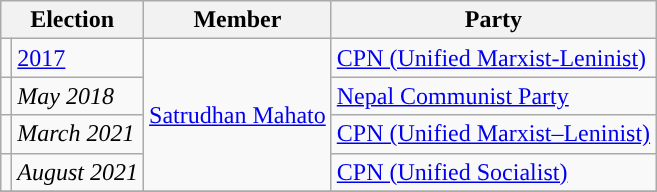<table class="wikitable">
<tr>
<th colspan="2">Election</th>
<th>Member</th>
<th>Party</th>
</tr>
<tr>
<td style="background-color:"></td>
<td><a href='#'>2017</a></td>
<td rowspan="4"><a href='#'>Satrudhan Mahato</a></td>
<td><a href='#'>CPN (Unified Marxist-Leninist)</a></td>
</tr>
<tr>
<td style="background-color:"></td>
<td><em>May 2018</em></td>
<td><a href='#'>Nepal Communist Party</a></td>
</tr>
<tr>
<td style="background-color:"></td>
<td><em>March 2021</em></td>
<td><a href='#'>CPN (Unified Marxist–Leninist)</a></td>
</tr>
<tr>
<td style="background-color:"></td>
<td><em>August 2021</em></td>
<td><a href='#'>CPN (Unified Socialist)</a></td>
</tr>
<tr>
</tr>
</table>
